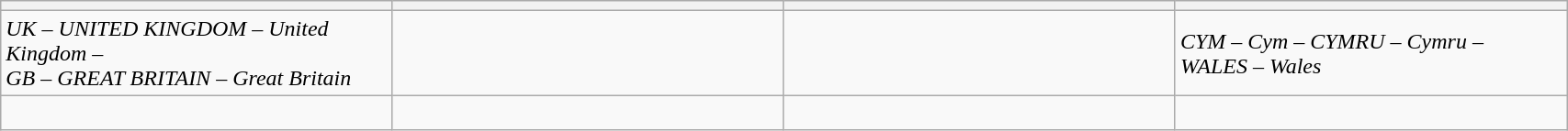<table class="wikitable" style="width:90%;">
<tr>
<th width=25%></th>
<th width=25%></th>
<th width=25%></th>
<th width=25%></th>
</tr>
<tr>
<td><div><em>UK – UNITED KINGDOM – United Kingdom  –</em><br><em>GB – GREAT BRITAIN – Great Britain</em></div></td>
<td></td>
<td></td>
<td><div><em>CYM – Cym – CYMRU – Cymru –</em><br><em>WALES – Wales</em></div></td>
</tr>
<tr>
<td width="25%"><br>


</td>
<td width="25%"><br></td>
<td width="25%"><br></td>
<td width="25%"><br>
</td>
</tr>
</table>
